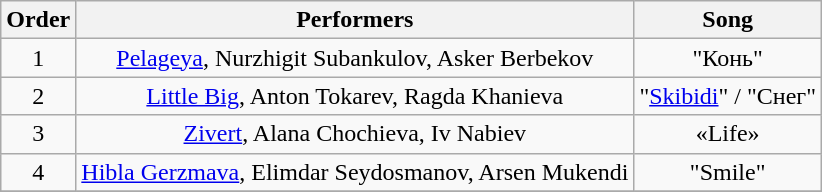<table class="wikitable sortable" style="text-align: center; width: auto;">
<tr>
<th>Order</th>
<th>Performers</th>
<th>Song</th>
</tr>
<tr>
<td>1</td>
<td><a href='#'>Pelageya</a>, Nurzhigit Subankulov, Asker Berbekov</td>
<td>"Конь"</td>
</tr>
<tr>
<td>2</td>
<td><a href='#'>Little Big</a>, Anton Tokarev, Ragda Khanieva</td>
<td>"<a href='#'>Skibidi</a>" / "Снег"</td>
</tr>
<tr>
<td>3</td>
<td><a href='#'>Zivert</a>, Alana Chochieva, Iv Nabiev</td>
<td>«Life»</td>
</tr>
<tr>
<td>4</td>
<td><a href='#'>Hibla Gerzmava</a>, Elimdar Seydosmanov, Arsen Mukendi</td>
<td>"Smile"</td>
</tr>
<tr>
</tr>
</table>
